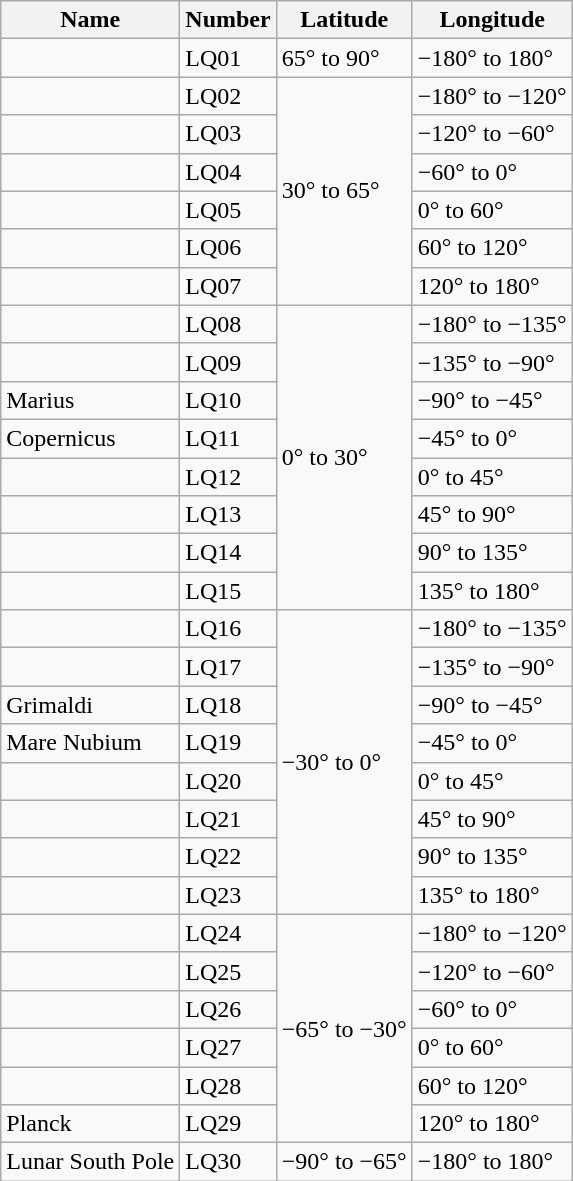<table class="wikitable">
<tr>
<th>Name</th>
<th>Number</th>
<th>Latitude</th>
<th>Longitude</th>
</tr>
<tr>
<td></td>
<td>LQ01</td>
<td>65° to 90°</td>
<td>−180° to 180°</td>
</tr>
<tr>
<td></td>
<td>LQ02</td>
<td rowspan=6>30° to 65°</td>
<td>−180° to −120°</td>
</tr>
<tr>
<td></td>
<td>LQ03</td>
<td>−120° to −60°</td>
</tr>
<tr>
<td></td>
<td>LQ04</td>
<td>−60° to 0°</td>
</tr>
<tr>
<td></td>
<td>LQ05</td>
<td>0° to 60°</td>
</tr>
<tr>
<td></td>
<td>LQ06</td>
<td>60° to 120°</td>
</tr>
<tr>
<td></td>
<td>LQ07</td>
<td>120° to 180°</td>
</tr>
<tr>
<td></td>
<td>LQ08</td>
<td rowspan=8>0° to 30°</td>
<td>−180° to −135°</td>
</tr>
<tr>
<td></td>
<td>LQ09</td>
<td>−135° to −90°</td>
</tr>
<tr>
<td>Marius</td>
<td>LQ10</td>
<td>−90° to −45°</td>
</tr>
<tr>
<td>Copernicus</td>
<td>LQ11</td>
<td>−45° to 0°</td>
</tr>
<tr>
<td></td>
<td>LQ12</td>
<td>0° to 45°</td>
</tr>
<tr>
<td></td>
<td>LQ13</td>
<td>45° to 90°</td>
</tr>
<tr>
<td></td>
<td>LQ14</td>
<td>90° to 135°</td>
</tr>
<tr>
<td></td>
<td>LQ15</td>
<td>135° to 180°</td>
</tr>
<tr>
<td></td>
<td>LQ16</td>
<td rowspan=8>−30° to 0°</td>
<td>−180° to −135°</td>
</tr>
<tr>
<td></td>
<td>LQ17</td>
<td>−135° to −90°</td>
</tr>
<tr>
<td>Grimaldi</td>
<td>LQ18</td>
<td>−90° to −45°</td>
</tr>
<tr>
<td>Mare Nubium</td>
<td>LQ19</td>
<td>−45° to 0°</td>
</tr>
<tr>
<td></td>
<td>LQ20</td>
<td>0° to 45°</td>
</tr>
<tr>
<td></td>
<td>LQ21</td>
<td>45° to 90°</td>
</tr>
<tr>
<td></td>
<td>LQ22</td>
<td>90° to 135°</td>
</tr>
<tr>
<td></td>
<td>LQ23</td>
<td>135° to 180°</td>
</tr>
<tr>
<td></td>
<td>LQ24</td>
<td rowspan=6>−65° to −30°</td>
<td>−180° to −120°</td>
</tr>
<tr>
<td></td>
<td>LQ25</td>
<td>−120° to −60°</td>
</tr>
<tr>
<td></td>
<td>LQ26</td>
<td>−60° to 0°</td>
</tr>
<tr>
<td></td>
<td>LQ27</td>
<td>0° to 60°</td>
</tr>
<tr>
<td></td>
<td>LQ28</td>
<td>60° to 120°</td>
</tr>
<tr>
<td>Planck</td>
<td>LQ29</td>
<td>120° to 180°</td>
</tr>
<tr>
<td>Lunar South Pole</td>
<td>LQ30</td>
<td>−90° to −65°</td>
<td>−180° to 180°</td>
</tr>
</table>
